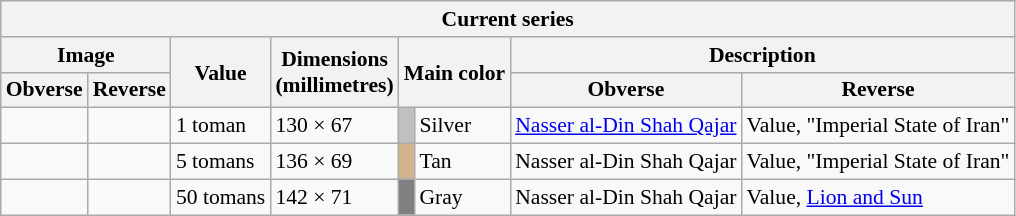<table class="wikitable" style="font-size: 90%">
<tr>
<th colspan=8>Current series</th>
</tr>
<tr>
<th colspan=2>Image</th>
<th rowspan=2>Value</th>
<th rowspan=2>Dimensions<br>(millimetres)</th>
<th rowspan=2 colspan=2>Main color</th>
<th colspan=2>Description</th>
</tr>
<tr>
<th>Obverse</th>
<th>Reverse</th>
<th>Obverse</th>
<th>Reverse</th>
</tr>
<tr>
<td></td>
<td></td>
<td>1 toman</td>
<td>130 × 67</td>
<td style="text-align:center; background:silver;"></td>
<td>Silver</td>
<td><a href='#'>Nasser al-Din Shah Qajar</a></td>
<td>Value, "Imperial State of Iran"</td>
</tr>
<tr>
<td></td>
<td></td>
<td>5 tomans</td>
<td>136 × 69</td>
<td style="text-align:center; background:tan;"></td>
<td>Tan</td>
<td>Nasser al-Din Shah Qajar</td>
<td>Value, "Imperial State of Iran"</td>
</tr>
<tr>
<td></td>
<td></td>
<td>50 tomans</td>
<td>142 × 71</td>
<td style="text-align:center; background:gray;"></td>
<td>Gray</td>
<td>Nasser al-Din Shah Qajar</td>
<td>Value, <a href='#'>Lion and Sun</a></td>
</tr>
</table>
